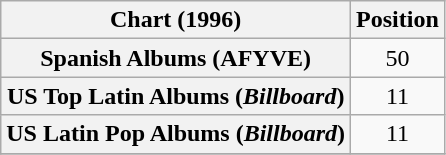<table class="wikitable sortable plainrowheaders" style="text-align:center">
<tr>
<th scope="col">Chart (1996)</th>
<th scope="col">Position</th>
</tr>
<tr>
<th scope="row" align="left">Spanish Albums (AFYVE)</th>
<td align="center">50</td>
</tr>
<tr>
<th scope="row" align="left">US Top Latin Albums (<em>Billboard</em>)</th>
<td align="center">11</td>
</tr>
<tr>
<th scope="row" align="left">US Latin Pop Albums (<em>Billboard</em>)</th>
<td align="center">11</td>
</tr>
<tr>
</tr>
</table>
